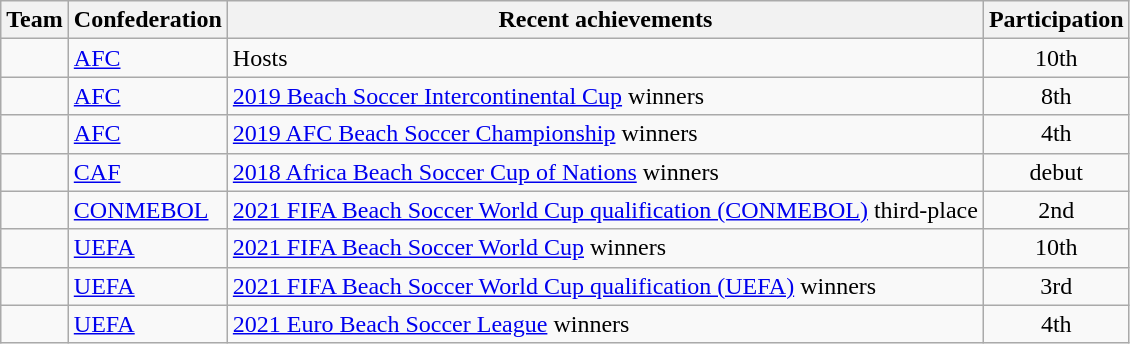<table class="wikitable">
<tr>
<th>Team</th>
<th>Confederation</th>
<th>Recent achievements</th>
<th>Participation</th>
</tr>
<tr>
<td></td>
<td><a href='#'>AFC</a></td>
<td>Hosts</td>
<td align=center>10th</td>
</tr>
<tr>
<td></td>
<td><a href='#'>AFC</a></td>
<td><a href='#'>2019 Beach Soccer Intercontinental Cup</a> winners</td>
<td align=center>8th</td>
</tr>
<tr>
<td></td>
<td><a href='#'>AFC</a></td>
<td><a href='#'>2019 AFC Beach Soccer Championship</a> winners</td>
<td align=center>4th</td>
</tr>
<tr>
<td></td>
<td><a href='#'>CAF</a></td>
<td><a href='#'>2018 Africa Beach Soccer Cup of Nations</a> winners</td>
<td align=center>debut</td>
</tr>
<tr>
<td></td>
<td><a href='#'>CONMEBOL</a></td>
<td><a href='#'>2021 FIFA Beach Soccer World Cup qualification (CONMEBOL)</a> third-place</td>
<td align=center>2nd</td>
</tr>
<tr>
<td></td>
<td><a href='#'>UEFA</a></td>
<td><a href='#'>2021 FIFA Beach Soccer World Cup</a> winners</td>
<td align=center>10th</td>
</tr>
<tr>
<td></td>
<td><a href='#'>UEFA</a></td>
<td><a href='#'>2021 FIFA Beach Soccer World Cup qualification (UEFA)</a> winners</td>
<td align=center>3rd</td>
</tr>
<tr>
<td></td>
<td><a href='#'>UEFA</a></td>
<td><a href='#'>2021 Euro Beach Soccer League</a> winners</td>
<td align=center>4th</td>
</tr>
</table>
